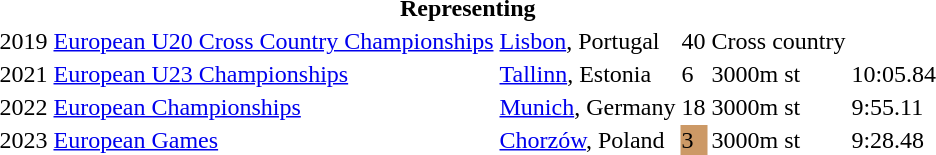<table>
<tr>
<th colspan="6">Representing </th>
</tr>
<tr>
<td>2019</td>
<td><a href='#'>European U20 Cross Country Championships</a></td>
<td><a href='#'>Lisbon</a>, Portugal</td>
<td>40</td>
<td>Cross country</td>
<td></td>
</tr>
<tr>
<td>2021</td>
<td><a href='#'>European U23 Championships</a></td>
<td><a href='#'>Tallinn</a>, Estonia</td>
<td>6</td>
<td>3000m st</td>
<td>10:05.84</td>
</tr>
<tr>
<td>2022</td>
<td><a href='#'>European Championships</a></td>
<td><a href='#'>Munich</a>, Germany</td>
<td>18</td>
<td>3000m st</td>
<td>9:55.11</td>
</tr>
<tr>
<td>2023</td>
<td><a href='#'>European Games</a></td>
<td><a href='#'>Chorzów</a>, Poland</td>
<td bgcolor=cc9966>3</td>
<td>3000m st</td>
<td>9:28.48</td>
</tr>
</table>
